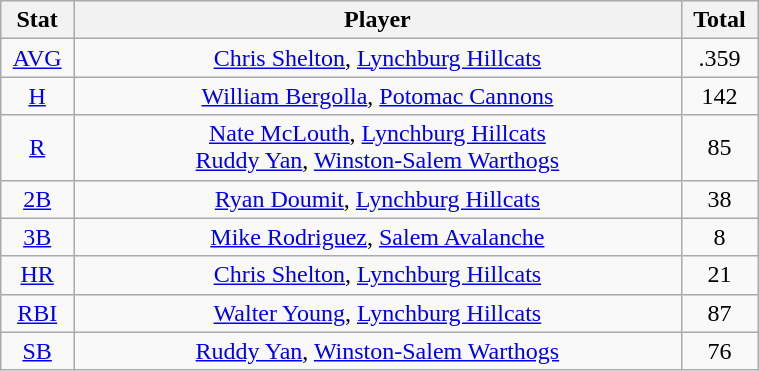<table class="wikitable" width="40%" style="text-align:center;">
<tr>
<th width="5%">Stat</th>
<th width="60%">Player</th>
<th width="5%">Total</th>
</tr>
<tr>
<td><a href='#'>AVG</a></td>
<td><a href='#'>Chris Shelton</a>, <a href='#'>Lynchburg Hillcats</a></td>
<td>.359</td>
</tr>
<tr>
<td><a href='#'>H</a></td>
<td><a href='#'>William Bergolla</a>, <a href='#'>Potomac Cannons</a></td>
<td>142</td>
</tr>
<tr>
<td><a href='#'>R</a></td>
<td><a href='#'>Nate McLouth</a>, <a href='#'>Lynchburg Hillcats</a> <br> <a href='#'>Ruddy Yan</a>, <a href='#'>Winston-Salem Warthogs</a></td>
<td>85</td>
</tr>
<tr>
<td><a href='#'>2B</a></td>
<td><a href='#'>Ryan Doumit</a>, <a href='#'>Lynchburg Hillcats</a></td>
<td>38</td>
</tr>
<tr>
<td><a href='#'>3B</a></td>
<td><a href='#'>Mike Rodriguez</a>, <a href='#'>Salem Avalanche</a></td>
<td>8</td>
</tr>
<tr>
<td><a href='#'>HR</a></td>
<td><a href='#'>Chris Shelton</a>, <a href='#'>Lynchburg Hillcats</a></td>
<td>21</td>
</tr>
<tr>
<td><a href='#'>RBI</a></td>
<td><a href='#'>Walter Young</a>, <a href='#'>Lynchburg Hillcats</a></td>
<td>87</td>
</tr>
<tr>
<td><a href='#'>SB</a></td>
<td><a href='#'>Ruddy Yan</a>, <a href='#'>Winston-Salem Warthogs</a></td>
<td>76</td>
</tr>
</table>
